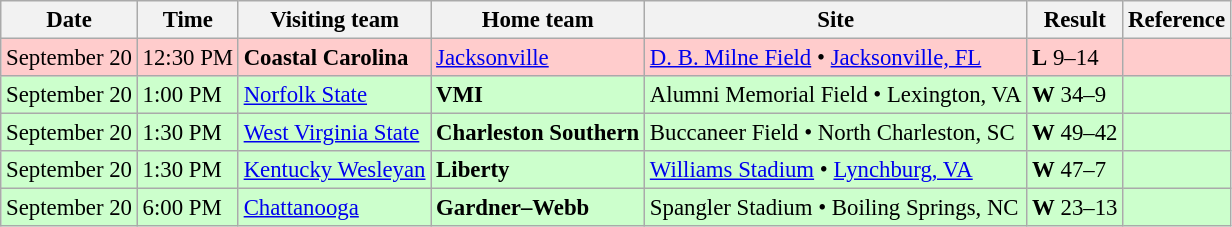<table class="wikitable" style="font-size:95%;">
<tr>
<th>Date</th>
<th>Time</th>
<th>Visiting team</th>
<th>Home team</th>
<th>Site</th>
<th>Result</th>
<th class="unsortable">Reference</th>
</tr>
<tr bgcolor=ffcccc>
<td>September 20</td>
<td>12:30 PM</td>
<td><strong>Coastal Carolina</strong></td>
<td><a href='#'>Jacksonville</a></td>
<td><a href='#'>D. B. Milne Field</a> • <a href='#'>Jacksonville, FL</a></td>
<td><strong>L</strong> 9–14</td>
<td></td>
</tr>
<tr bgcolor=ccffcc>
<td>September 20</td>
<td>1:00 PM</td>
<td><a href='#'>Norfolk State</a></td>
<td><strong>VMI</strong></td>
<td>Alumni Memorial Field • Lexington, VA</td>
<td><strong>W</strong> 34–9</td>
<td></td>
</tr>
<tr bgcolor=ccffcc>
<td>September 20</td>
<td>1:30 PM</td>
<td><a href='#'>West Virginia State</a></td>
<td><strong>Charleston Southern</strong></td>
<td>Buccaneer Field • North Charleston, SC</td>
<td><strong>W</strong> 49–42</td>
<td></td>
</tr>
<tr bgcolor=ccffcc>
<td>September 20</td>
<td>1:30 PM</td>
<td><a href='#'>Kentucky Wesleyan</a></td>
<td><strong>Liberty</strong></td>
<td><a href='#'>Williams Stadium</a> • <a href='#'>Lynchburg, VA</a></td>
<td><strong>W</strong> 47–7</td>
<td></td>
</tr>
<tr bgcolor=ccffcc>
<td>September 20</td>
<td>6:00 PM</td>
<td><a href='#'>Chattanooga</a></td>
<td><strong>Gardner–Webb</strong></td>
<td>Spangler Stadium • Boiling Springs, NC</td>
<td><strong>W</strong> 23–13</td>
<td></td>
</tr>
</table>
